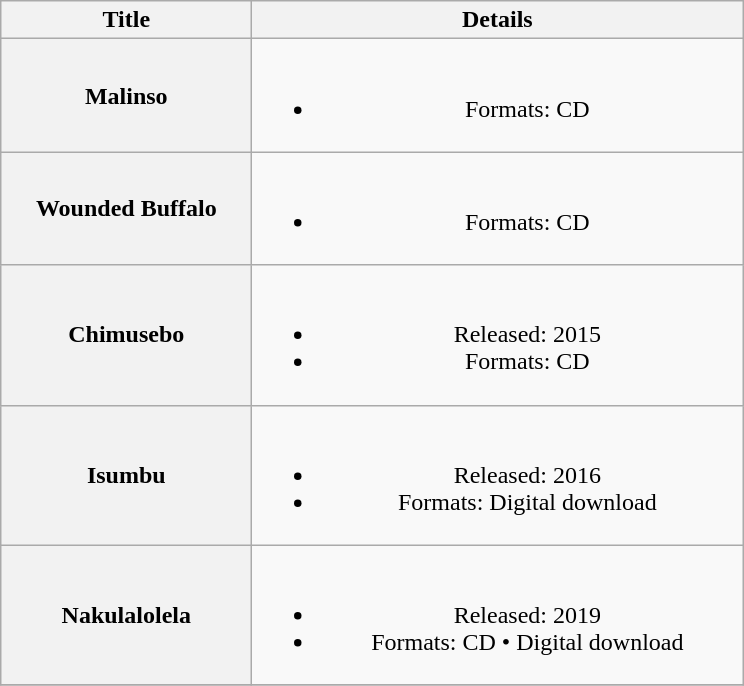<table class="wikitable sortable plainrowheaders" style="text-align:center">
<tr>
<th scope="col" style="width:10em">Title</th>
<th scope="col" style="width:20em">Details</th>
</tr>
<tr>
<th>Malinso</th>
<td><br><ul><li>Formats: CD</li></ul></td>
</tr>
<tr>
<th>Wounded Buffalo</th>
<td><br><ul><li>Formats: CD</li></ul></td>
</tr>
<tr>
<th>Chimusebo</th>
<td><br><ul><li>Released: 2015</li><li>Formats: CD</li></ul></td>
</tr>
<tr>
<th>Isumbu</th>
<td><br><ul><li>Released: 2016</li><li>Formats: Digital download</li></ul></td>
</tr>
<tr>
<th>Nakulalolela</th>
<td><br><ul><li>Released: 2019</li><li>Formats: CD • Digital download</li></ul></td>
</tr>
<tr>
</tr>
</table>
